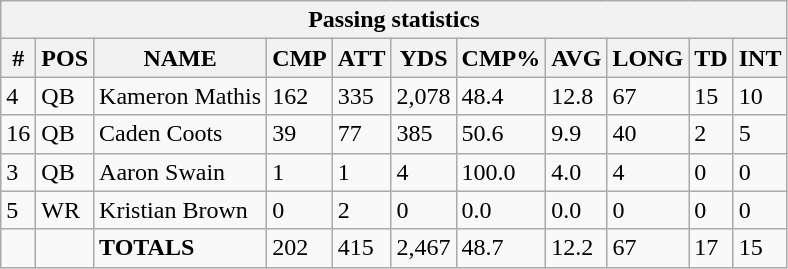<table class="wikitable collapsible collapsed">
<tr>
<th colspan="11">Passing statistics</th>
</tr>
<tr>
<th>#</th>
<th>POS</th>
<th>NAME</th>
<th>CMP</th>
<th>ATT</th>
<th>YDS</th>
<th>CMP%</th>
<th>AVG</th>
<th>LONG</th>
<th>TD</th>
<th>INT</th>
</tr>
<tr>
<td>4</td>
<td>QB</td>
<td>Kameron Mathis</td>
<td>162</td>
<td>335</td>
<td>2,078</td>
<td>48.4</td>
<td>12.8</td>
<td>67</td>
<td>15</td>
<td>10</td>
</tr>
<tr>
<td>16</td>
<td>QB</td>
<td>Caden Coots</td>
<td>39</td>
<td>77</td>
<td>385</td>
<td>50.6</td>
<td>9.9</td>
<td>40</td>
<td>2</td>
<td>5</td>
</tr>
<tr>
<td>3</td>
<td>QB</td>
<td>Aaron Swain</td>
<td>1</td>
<td>1</td>
<td>4</td>
<td>100.0</td>
<td>4.0</td>
<td>4</td>
<td>0</td>
<td>0</td>
</tr>
<tr>
<td>5</td>
<td>WR</td>
<td>Kristian Brown</td>
<td>0</td>
<td>2</td>
<td>0</td>
<td>0.0</td>
<td>0.0</td>
<td>0</td>
<td>0</td>
<td>0</td>
</tr>
<tr>
<td></td>
<td></td>
<td><strong>TOTALS</strong></td>
<td>202</td>
<td>415</td>
<td>2,467</td>
<td>48.7</td>
<td>12.2</td>
<td>67</td>
<td>17</td>
<td>15</td>
</tr>
</table>
